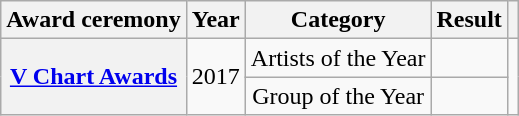<table class="wikitable plainrowheaders" style="text-align:center;">
<tr>
<th>Award ceremony</th>
<th>Year</th>
<th>Category</th>
<th>Result</th>
<th></th>
</tr>
<tr>
<th rowspan="2" scope="row"><a href='#'>V Chart Awards</a></th>
<td rowspan="2">2017</td>
<td>Artists of the Year</td>
<td></td>
<td rowspan="2"></td>
</tr>
<tr>
<td>Group of the Year</td>
<td></td>
</tr>
</table>
